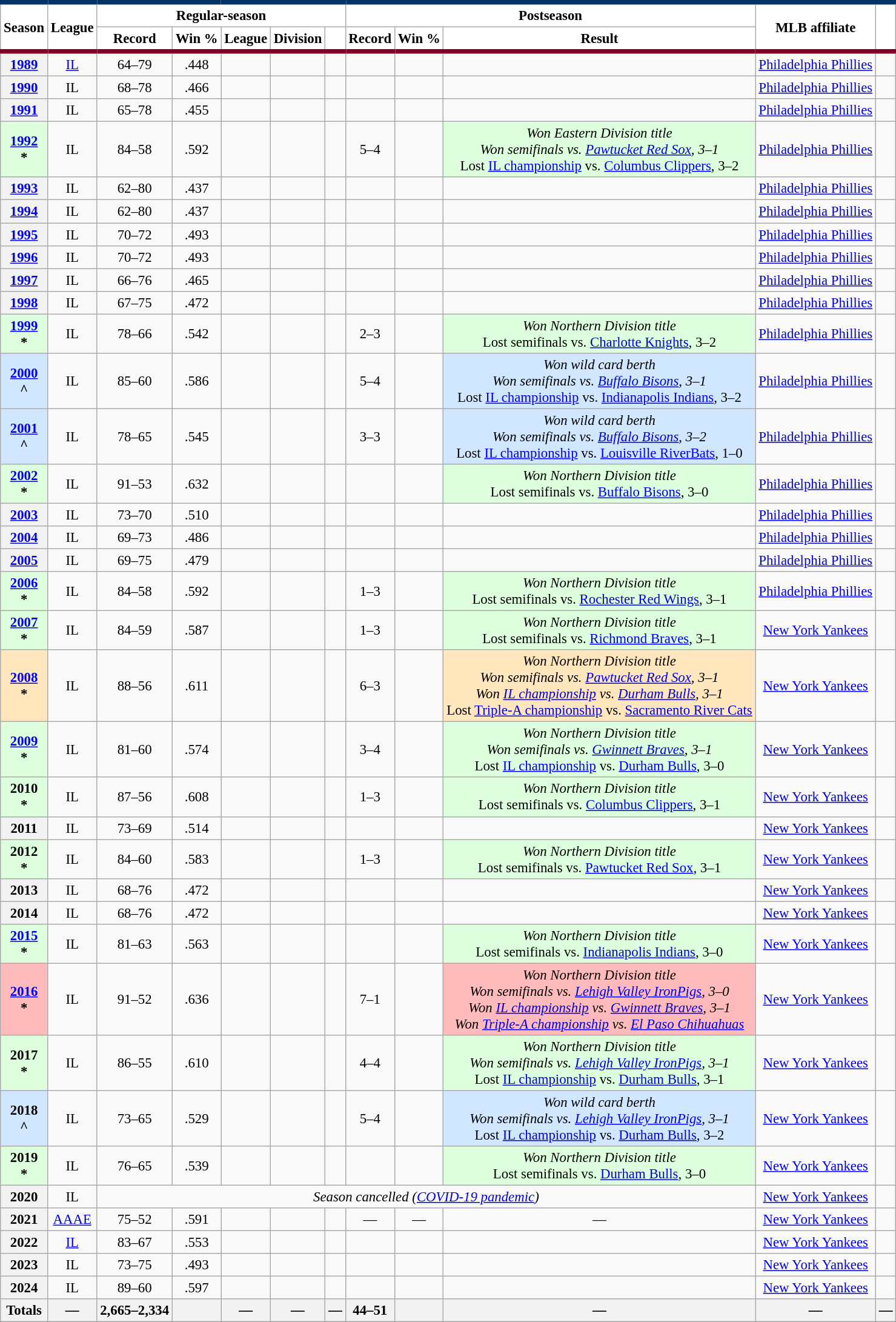<table class="wikitable sortable plainrowheaders" style="font-size: 95%; text-align:center;">
<tr>
<th rowspan="2" scope="col" style="background-color:#ffffff; border-top:#003366 5px solid; border-bottom:#840026 5px solid; color:#000000">Season</th>
<th rowspan="2" scope="col" style="background-color:#ffffff; border-top:#003366 5px solid; border-bottom:#840026 5px solid; color:#000000">League</th>
<th colspan="5" scope="col" style="background-color:#ffffff; border-top:#003366 5px solid; color:#000000">Regular-season</th>
<th colspan="3" scope="col" style="background-color:#ffffff; border-top:#003366 5px solid; color:#000000">Postseason</th>
<th rowspan="2" scope="col" style="background-color:#ffffff; border-top:#003366 5px solid; border-bottom:#840026 5px solid; color:#000000">MLB affiliate</th>
<th class="unsortable" rowspan="2" scope="col" style="background-color:#ffffff; border-top:#003366 5px solid; border-bottom:#840026 5px solid; color:#000000C"></th>
</tr>
<tr>
<th scope="col" style="background-color:#ffffff; border-bottom:#840026 5px solid; color:#000000">Record</th>
<th scope="col" style="background-color:#ffffff; border-bottom:#840026 5px solid; color:#000000">Win %</th>
<th scope="col" style="background-color:#ffffff; border-bottom:#840026 5px solid; color:#000000">League</th>
<th scope="col" style="background-color:#ffffff; border-bottom:#840026 5px solid; color:#000000">Division</th>
<th scope="col" style="background-color:#ffffff; border-bottom:#840026 5px solid; color:#000000"></th>
<th scope="col" style="background-color:#ffffff; border-bottom:#840026 5px solid; color:#000000">Record</th>
<th scope="col" style="background-color:#ffffff; border-bottom:#840026 5px solid; color:#000000">Win %</th>
<th class="unsortable" scope="col" style="background-color:#ffffff; border-bottom:#840026 5px solid; color:#000000">Result</th>
</tr>
<tr>
<th scope="row" style="text-align:center"><a href='#'>1989</a></th>
<td><a href='#'>IL</a></td>
<td>64–79</td>
<td>.448</td>
<td></td>
<td></td>
<td></td>
<td></td>
<td></td>
<td></td>
<td><a href='#'>Philadelphia Phillies</a></td>
<td></td>
</tr>
<tr>
<th scope="row" style="text-align:center"><a href='#'>1990</a></th>
<td>IL</td>
<td>68–78</td>
<td>.466</td>
<td></td>
<td></td>
<td></td>
<td></td>
<td></td>
<td></td>
<td><a href='#'>Philadelphia Phillies</a></td>
<td></td>
</tr>
<tr>
<th scope="row" style="text-align:center"><a href='#'>1991</a></th>
<td>IL</td>
<td>65–78</td>
<td>.455</td>
<td></td>
<td></td>
<td></td>
<td></td>
<td></td>
<td></td>
<td><a href='#'>Philadelphia Phillies</a></td>
<td></td>
</tr>
<tr>
<th scope="row" style="text-align:center; background:#DDFFDD"><a href='#'>1992</a><br>*</th>
<td>IL</td>
<td>84–58</td>
<td>.592</td>
<td></td>
<td></td>
<td></td>
<td>5–4</td>
<td></td>
<td bgcolor="#DDFFDD"><em>Won Eastern Division title</em><br><em>Won semifinals vs. <a href='#'>Pawtucket Red Sox</a>, 3–1</em><br>Lost <a href='#'>IL championship</a> vs. <a href='#'>Columbus Clippers</a>, 3–2</td>
<td><a href='#'>Philadelphia Phillies</a></td>
<td></td>
</tr>
<tr>
<th scope="row" style="text-align:center"><a href='#'>1993</a></th>
<td>IL</td>
<td>62–80</td>
<td>.437</td>
<td></td>
<td></td>
<td></td>
<td></td>
<td></td>
<td></td>
<td><a href='#'>Philadelphia Phillies</a></td>
<td></td>
</tr>
<tr>
<th scope="row" style="text-align:center"><a href='#'>1994</a></th>
<td>IL</td>
<td>62–80</td>
<td>.437</td>
<td></td>
<td></td>
<td></td>
<td></td>
<td></td>
<td></td>
<td><a href='#'>Philadelphia Phillies</a></td>
<td></td>
</tr>
<tr>
<th scope="row" style="text-align:center"><a href='#'>1995</a></th>
<td>IL</td>
<td>70–72</td>
<td>.493</td>
<td></td>
<td></td>
<td></td>
<td></td>
<td></td>
<td></td>
<td><a href='#'>Philadelphia Phillies</a></td>
<td></td>
</tr>
<tr>
<th scope="row" style="text-align:center"><a href='#'>1996</a></th>
<td>IL</td>
<td>70–72</td>
<td>.493</td>
<td></td>
<td></td>
<td></td>
<td></td>
<td></td>
<td></td>
<td><a href='#'>Philadelphia Phillies</a></td>
<td></td>
</tr>
<tr>
<th scope="row" style="text-align:center"><a href='#'>1997</a></th>
<td>IL</td>
<td>66–76</td>
<td>.465</td>
<td></td>
<td></td>
<td></td>
<td></td>
<td></td>
<td></td>
<td><a href='#'>Philadelphia Phillies</a></td>
<td></td>
</tr>
<tr>
<th scope="row" style="text-align:center"><a href='#'>1998</a></th>
<td>IL</td>
<td>67–75</td>
<td>.472</td>
<td></td>
<td></td>
<td></td>
<td></td>
<td></td>
<td></td>
<td><a href='#'>Philadelphia Phillies</a></td>
<td></td>
</tr>
<tr>
<th scope="row" style="text-align:center; background:#DDFFDD"><a href='#'>1999</a><br>*</th>
<td>IL</td>
<td>78–66</td>
<td>.542</td>
<td></td>
<td></td>
<td></td>
<td>2–3</td>
<td></td>
<td bgcolor="#DDFFDD"><em>Won Northern Division title</em><br>Lost semifinals vs. <a href='#'>Charlotte Knights</a>, 3–2</td>
<td><a href='#'>Philadelphia Phillies</a></td>
<td></td>
</tr>
<tr>
<th scope="row" style="text-align:center; background:#D0E7FF"><a href='#'>2000</a><br>^</th>
<td>IL</td>
<td>85–60</td>
<td>.586</td>
<td></td>
<td></td>
<td></td>
<td>5–4</td>
<td></td>
<td bgcolor="#D0E7FF"><em>Won wild card berth</em><br><em>Won semifinals vs. <a href='#'>Buffalo Bisons</a>, 3–1</em><br>Lost <a href='#'>IL championship</a> vs. <a href='#'>Indianapolis Indians</a>, 3–2</td>
<td><a href='#'>Philadelphia Phillies</a></td>
<td></td>
</tr>
<tr>
<th scope="row" style="text-align:center; background:#D0E7FF"><a href='#'>2001</a><br>^</th>
<td>IL</td>
<td>78–65</td>
<td>.545</td>
<td></td>
<td></td>
<td></td>
<td>3–3</td>
<td></td>
<td bgcolor="#D0E7FF"><em>Won wild card berth</em><br><em>Won semifinals vs. <a href='#'>Buffalo Bisons</a>, 3–2</em><br>Lost <a href='#'>IL championship</a> vs. <a href='#'>Louisville RiverBats</a>, 1–0</td>
<td><a href='#'>Philadelphia Phillies</a></td>
<td></td>
</tr>
<tr>
<th scope="row" style="text-align:center; background:#DDFFDD"><a href='#'>2002</a><br>*</th>
<td>IL</td>
<td>91–53</td>
<td>.632</td>
<td></td>
<td></td>
<td></td>
<td></td>
<td></td>
<td bgcolor="#DDFFDD"><em>Won Northern Division title</em><br>Lost semifinals vs. <a href='#'>Buffalo Bisons</a>, 3–0</td>
<td><a href='#'>Philadelphia Phillies</a></td>
<td></td>
</tr>
<tr>
<th scope="row" style="text-align:center"><a href='#'>2003</a></th>
<td>IL</td>
<td>73–70</td>
<td>.510</td>
<td></td>
<td></td>
<td></td>
<td></td>
<td></td>
<td></td>
<td><a href='#'>Philadelphia Phillies</a></td>
<td></td>
</tr>
<tr>
<th scope="row" style="text-align:center"><a href='#'>2004</a></th>
<td>IL</td>
<td>69–73</td>
<td>.486</td>
<td></td>
<td></td>
<td></td>
<td></td>
<td></td>
<td></td>
<td><a href='#'>Philadelphia Phillies</a></td>
<td></td>
</tr>
<tr>
<th scope="row" style="text-align:center"><a href='#'>2005</a></th>
<td>IL</td>
<td>69–75</td>
<td>.479</td>
<td></td>
<td></td>
<td></td>
<td></td>
<td></td>
<td></td>
<td><a href='#'>Philadelphia Phillies</a></td>
<td></td>
</tr>
<tr>
<th scope="row" style="text-align:center; background:#DDFFDD"><a href='#'>2006</a><br>*</th>
<td>IL</td>
<td>84–58</td>
<td>.592</td>
<td></td>
<td></td>
<td></td>
<td>1–3</td>
<td></td>
<td bgcolor="#DDFFDD"><em>Won Northern Division title</em><br>Lost semifinals vs. <a href='#'>Rochester Red Wings</a>, 3–1</td>
<td><a href='#'>Philadelphia Phillies</a></td>
<td></td>
</tr>
<tr>
<th scope="row" style="text-align:center; background:#DDFFDD"><a href='#'>2007</a><br>*</th>
<td>IL</td>
<td>84–59</td>
<td>.587</td>
<td></td>
<td></td>
<td></td>
<td>1–3</td>
<td></td>
<td bgcolor="#DDFFDD"><em>Won Northern Division title</em><br>Lost semifinals vs. <a href='#'>Richmond Braves</a>, 3–1</td>
<td><a href='#'>New York Yankees</a></td>
<td></td>
</tr>
<tr>
<th scope="row" style="text-align:center; background:#FFE6BD"><a href='#'>2008</a><br>* </th>
<td>IL</td>
<td>88–56</td>
<td>.611</td>
<td></td>
<td></td>
<td></td>
<td>6–3</td>
<td></td>
<td bgcolor="#FFE6BD"><em>Won Northern Division title</em><br><em>Won semifinals vs. <a href='#'>Pawtucket Red Sox</a>, 3–1</em><br><em>Won <a href='#'>IL championship</a> vs. <a href='#'>Durham Bulls</a>, 3–1</em><br>Lost <a href='#'>Triple-A championship</a> vs. <a href='#'>Sacramento River Cats</a></td>
<td><a href='#'>New York Yankees</a></td>
<td></td>
</tr>
<tr>
<th scope="row" style="text-align:center; background:#DDFFDD"><a href='#'>2009</a><br>*</th>
<td>IL</td>
<td>81–60</td>
<td>.574</td>
<td></td>
<td></td>
<td></td>
<td>3–4</td>
<td></td>
<td bgcolor="#DDFFDD"><em>Won Northern Division title</em><br><em>Won semifinals vs. <a href='#'>Gwinnett Braves</a>, 3–1</em><br>Lost <a href='#'>IL championship</a> vs. <a href='#'>Durham Bulls</a>, 3–0</td>
<td><a href='#'>New York Yankees</a></td>
<td></td>
</tr>
<tr>
<th scope="row" style="text-align:center; background:#DDFFDD">2010<br>*</th>
<td>IL</td>
<td>87–56</td>
<td>.608</td>
<td></td>
<td></td>
<td></td>
<td>1–3</td>
<td></td>
<td bgcolor="#DDFFDD"><em>Won Northern Division title</em><br>Lost semifinals vs. <a href='#'>Columbus Clippers</a>, 3–1</td>
<td><a href='#'>New York Yankees</a></td>
<td></td>
</tr>
<tr>
<th scope="row" style="text-align:center">2011</th>
<td>IL</td>
<td>73–69</td>
<td>.514</td>
<td></td>
<td></td>
<td></td>
<td></td>
<td></td>
<td></td>
<td><a href='#'>New York Yankees</a></td>
<td></td>
</tr>
<tr>
<th scope="row" style="text-align:center; background:#DDFFDD">2012<br>*</th>
<td>IL</td>
<td>84–60</td>
<td>.583</td>
<td></td>
<td></td>
<td></td>
<td>1–3</td>
<td></td>
<td bgcolor="#DDFFDD"><em>Won Northern Division title</em><br>Lost semifinals vs. <a href='#'>Pawtucket Red Sox</a>, 3–1</td>
<td><a href='#'>New York Yankees</a></td>
<td></td>
</tr>
<tr>
<th scope="row" style="text-align:center">2013</th>
<td>IL</td>
<td>68–76</td>
<td>.472</td>
<td></td>
<td></td>
<td></td>
<td></td>
<td></td>
<td></td>
<td><a href='#'>New York Yankees</a></td>
<td></td>
</tr>
<tr>
<th scope="row" style="text-align:center">2014</th>
<td>IL</td>
<td>68–76</td>
<td>.472</td>
<td></td>
<td></td>
<td></td>
<td></td>
<td></td>
<td></td>
<td><a href='#'>New York Yankees</a></td>
<td></td>
</tr>
<tr>
<th scope="row" style="text-align:center; background:#DDFFDD"><a href='#'>2015</a><br>*</th>
<td>IL</td>
<td>81–63</td>
<td>.563</td>
<td></td>
<td></td>
<td></td>
<td></td>
<td></td>
<td bgcolor="#DDFFDD"><em>Won Northern Division title</em><br>Lost semifinals vs. <a href='#'>Indianapolis Indians</a>, 3–0</td>
<td><a href='#'>New York Yankees</a></td>
<td></td>
</tr>
<tr>
<th scope="row" style="text-align:center; background:#FFBBBB"><a href='#'>2016</a><br>*  </th>
<td>IL</td>
<td>91–52</td>
<td>.636</td>
<td></td>
<td></td>
<td></td>
<td>7–1</td>
<td></td>
<td bgcolor="#FFBBBB"><em>Won Northern Division title</em><br><em>Won semifinals vs. <a href='#'>Lehigh Valley IronPigs</a>, 3–0</em><br><em>Won <a href='#'>IL championship</a> vs. <a href='#'>Gwinnett Braves</a>, 3–1</em><br><em>Won <a href='#'>Triple-A championship</a> vs. <a href='#'>El Paso Chihuahuas</a></em></td>
<td><a href='#'>New York Yankees</a></td>
<td></td>
</tr>
<tr>
<th scope="row" style="text-align:center; background:#DDFFDD">2017<br>*</th>
<td>IL</td>
<td>86–55</td>
<td>.610</td>
<td></td>
<td></td>
<td></td>
<td>4–4</td>
<td></td>
<td bgcolor="#DDFFDD"><em>Won Northern Division title</em><br><em>Won semifinals vs. <a href='#'>Lehigh Valley IronPigs</a>, 3–1</em><br>Lost <a href='#'>IL championship</a> vs. <a href='#'>Durham Bulls</a>, 3–1</td>
<td><a href='#'>New York Yankees</a></td>
<td></td>
</tr>
<tr>
<th scope="row" style="text-align:center; background:#D0E7FF">2018<br>^</th>
<td>IL</td>
<td>73–65</td>
<td>.529</td>
<td></td>
<td></td>
<td></td>
<td>5–4</td>
<td></td>
<td bgcolor="#D0E7FF"><em>Won wild card berth</em><br><em>Won semifinals vs. <a href='#'>Lehigh Valley IronPigs</a>, 3–1</em><br>Lost <a href='#'>IL championship</a> vs. <a href='#'>Durham Bulls</a>, 3–2</td>
<td><a href='#'>New York Yankees</a></td>
<td></td>
</tr>
<tr>
<th scope="row" style="text-align:center; background:#DDFFDD">2019<br>*</th>
<td>IL</td>
<td>76–65</td>
<td>.539</td>
<td></td>
<td></td>
<td></td>
<td></td>
<td></td>
<td bgcolor="#DDFFDD"><em>Won Northern Division title</em><br>Lost semifinals vs. <a href='#'>Durham Bulls</a>, 3–0</td>
<td><a href='#'>New York Yankees</a></td>
<td></td>
</tr>
<tr>
<th scope="row" style="text-align:center">2020</th>
<td>IL</td>
<td colspan="8"><em>Season cancelled (<a href='#'>COVID-19 pandemic</a>)</em></td>
<td><a href='#'>New York Yankees</a></td>
<td></td>
</tr>
<tr>
<th scope="row" style="text-align:center">2021</th>
<td><a href='#'>AAAE</a></td>
<td>75–52</td>
<td>.591</td>
<td></td>
<td></td>
<td></td>
<td>—</td>
<td>—</td>
<td>—</td>
<td><a href='#'>New York Yankees</a></td>
<td></td>
</tr>
<tr>
<th scope="row" style="text-align:center">2022</th>
<td><a href='#'>IL</a></td>
<td>83–67</td>
<td>.553</td>
<td></td>
<td></td>
<td></td>
<td></td>
<td></td>
<td></td>
<td><a href='#'>New York Yankees</a></td>
<td></td>
</tr>
<tr>
<th scope="row" style="text-align:center">2023</th>
<td>IL</td>
<td>73–75</td>
<td>.493</td>
<td></td>
<td></td>
<td></td>
<td></td>
<td></td>
<td></td>
<td><a href='#'>New York Yankees</a></td>
<td></td>
</tr>
<tr>
<th scope="row" style="text-align:center">2024</th>
<td>IL</td>
<td>89–60</td>
<td>.597</td>
<td></td>
<td></td>
<td></td>
<td></td>
<td></td>
<td></td>
<td><a href='#'>New York Yankees</a></td>
<td></td>
</tr>
<tr class="sortbottom">
<th scope="row" style="text-align:center"><strong>Totals</strong></th>
<th>—</th>
<th>2,665–2,334</th>
<th></th>
<th>—</th>
<th>—</th>
<th>—</th>
<th>44–51</th>
<th></th>
<th>—</th>
<th>—</th>
<th>—</th>
</tr>
</table>
